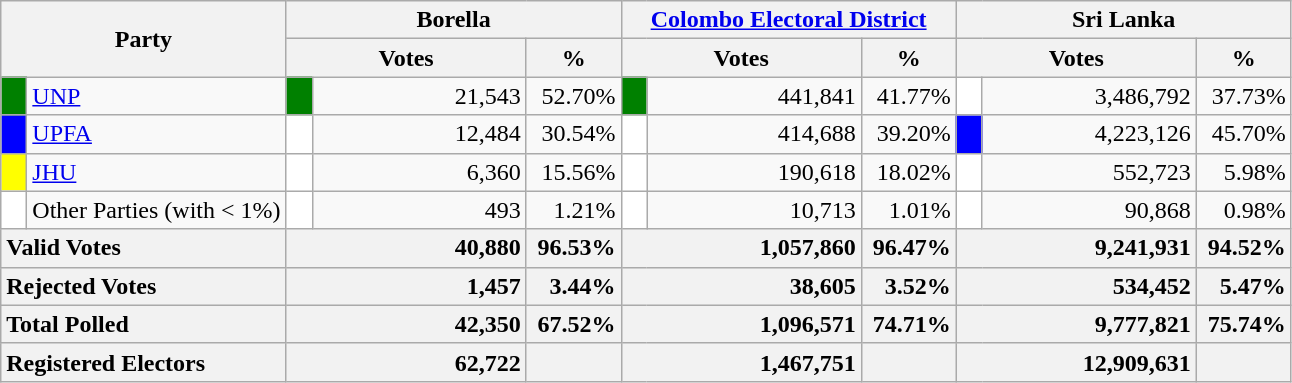<table class="wikitable">
<tr>
<th colspan="2" width="144px"rowspan="2">Party</th>
<th colspan="3" width="216px">Borella</th>
<th colspan="3" width="216px"><a href='#'>Colombo Electoral District</a></th>
<th colspan="3" width="216px">Sri Lanka</th>
</tr>
<tr>
<th colspan="2" width="144px">Votes</th>
<th>%</th>
<th colspan="2" width="144px">Votes</th>
<th>%</th>
<th colspan="2" width="144px">Votes</th>
<th>%</th>
</tr>
<tr>
<td style="background-color:green;" width="10px"></td>
<td style="text-align:left;"><a href='#'>UNP</a></td>
<td style="background-color:green;" width="10px"></td>
<td style="text-align:right;">21,543</td>
<td style="text-align:right;">52.70%</td>
<td style="background-color:green;" width="10px"></td>
<td style="text-align:right;">441,841</td>
<td style="text-align:right;">41.77%</td>
<td style="background-color:white;" width="10px"></td>
<td style="text-align:right;">3,486,792</td>
<td style="text-align:right;">37.73%</td>
</tr>
<tr>
<td style="background-color:blue;" width="10px"></td>
<td style="text-align:left;"><a href='#'>UPFA</a></td>
<td style="background-color:white;" width="10px"></td>
<td style="text-align:right;">12,484</td>
<td style="text-align:right;">30.54%</td>
<td style="background-color:white;" width="10px"></td>
<td style="text-align:right;">414,688</td>
<td style="text-align:right;">39.20%</td>
<td style="background-color:blue;" width="10px"></td>
<td style="text-align:right;">4,223,126</td>
<td style="text-align:right;">45.70%</td>
</tr>
<tr>
<td style="background-color:yellow;" width="10px"></td>
<td style="text-align:left;"><a href='#'>JHU</a></td>
<td style="background-color:white;" width="10px"></td>
<td style="text-align:right;">6,360</td>
<td style="text-align:right;">15.56%</td>
<td style="background-color:white;" width="10px"></td>
<td style="text-align:right;">190,618</td>
<td style="text-align:right;">18.02%</td>
<td style="background-color:white;" width="10px"></td>
<td style="text-align:right;">552,723</td>
<td style="text-align:right;">5.98%</td>
</tr>
<tr>
<td style="background-color:white;" width="10px"></td>
<td style="text-align:left;">Other Parties (with < 1%)</td>
<td style="background-color:white;" width="10px"></td>
<td style="text-align:right;">493</td>
<td style="text-align:right;">1.21%</td>
<td style="background-color:white;" width="10px"></td>
<td style="text-align:right;">10,713</td>
<td style="text-align:right;">1.01%</td>
<td style="background-color:white;" width="10px"></td>
<td style="text-align:right;">90,868</td>
<td style="text-align:right;">0.98%</td>
</tr>
<tr>
<th colspan="2" width="144px"style="text-align:left;">Valid Votes</th>
<th style="text-align:right;"colspan="2" width="144px">40,880</th>
<th style="text-align:right;">96.53%</th>
<th style="text-align:right;"colspan="2" width="144px">1,057,860</th>
<th style="text-align:right;">96.47%</th>
<th style="text-align:right;"colspan="2" width="144px">9,241,931</th>
<th style="text-align:right;">94.52%</th>
</tr>
<tr>
<th colspan="2" width="144px"style="text-align:left;">Rejected Votes</th>
<th style="text-align:right;"colspan="2" width="144px">1,457</th>
<th style="text-align:right;">3.44%</th>
<th style="text-align:right;"colspan="2" width="144px">38,605</th>
<th style="text-align:right;">3.52%</th>
<th style="text-align:right;"colspan="2" width="144px">534,452</th>
<th style="text-align:right;">5.47%</th>
</tr>
<tr>
<th colspan="2" width="144px"style="text-align:left;">Total Polled</th>
<th style="text-align:right;"colspan="2" width="144px">42,350</th>
<th style="text-align:right;">67.52%</th>
<th style="text-align:right;"colspan="2" width="144px">1,096,571</th>
<th style="text-align:right;">74.71%</th>
<th style="text-align:right;"colspan="2" width="144px">9,777,821</th>
<th style="text-align:right;">75.74%</th>
</tr>
<tr>
<th colspan="2" width="144px"style="text-align:left;">Registered Electors</th>
<th style="text-align:right;"colspan="2" width="144px">62,722</th>
<th></th>
<th style="text-align:right;"colspan="2" width="144px">1,467,751</th>
<th></th>
<th style="text-align:right;"colspan="2" width="144px">12,909,631</th>
<th></th>
</tr>
</table>
